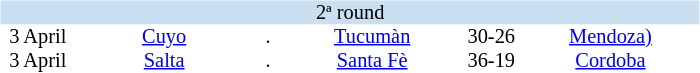<table width=940>
<tr>
<td width=470 valign="top"><br><table border=0 cellspacing=0 cellpadding=0 style="font-size: 85%; border-collapse: collapse;" width=100%>
<tr bgcolor="#CADFF0">
<td style="font-size:100%"; align="center" colspan="6">2ª round</td>
</tr>
<tr align=center bgcolor=#FFFFFF>
<td width=50>3 April</td>
<td width=120><a href='#'>Cuyo</a></td>
<td width=20>.</td>
<td width=120><a href='#'>Tucumàn</a></td>
<td width=40>30-26</td>
<td width=120><a href='#'>Mendoza)</a></td>
</tr>
<tr align=center bgcolor=#FFFFFF>
<td width=50>3 April</td>
<td width=120><a href='#'>Salta</a></td>
<td width=20>.</td>
<td width=120><a href='#'>Santa Fè</a></td>
<td width=40>36-19</td>
<td width=120><a href='#'>Cordoba</a></td>
</tr>
</table>
</td>
<td width=470 valign="top"></td>
</tr>
</table>
